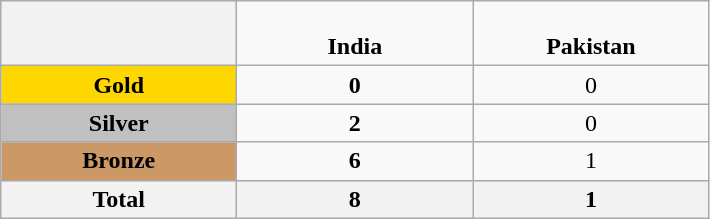<table class="wikitable" style="text-align:center">
<tr>
<th style="width:150px;"></th>
<td style="width:150px;" style="background-color:#0044AA"><span><br><strong>India</strong></span></td>
<td style="width:150px;"style="background-color:green"><span><br><strong>Pakistan</strong></span></td>
</tr>
<tr>
<td style="background:gold"><strong>Gold</strong></td>
<td><strong>0</strong></td>
<td>0</td>
</tr>
<tr>
<td style="background:silver"><strong>Silver</strong></td>
<td><strong>2</strong></td>
<td>0</td>
</tr>
<tr>
<td style="background:#cc9966"><strong>Bronze</strong></td>
<td><strong>6</strong></td>
<td>1</td>
</tr>
<tr>
<th>Total</th>
<th><strong>8</strong></th>
<th>1</th>
</tr>
</table>
